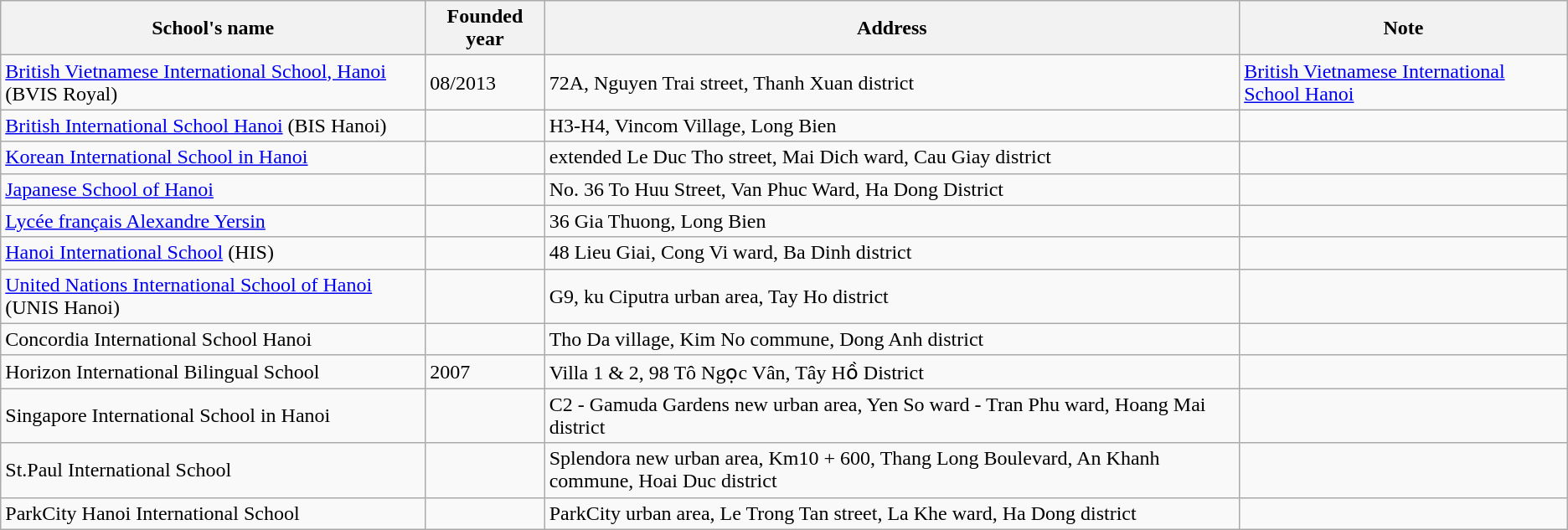<table class="wikitable">
<tr>
<th>School's name</th>
<th>Founded year</th>
<th>Address</th>
<th>Note</th>
</tr>
<tr>
<td><a href='#'>British Vietnamese International School, Hanoi</a> (BVIS Royal)</td>
<td>08/2013</td>
<td>72A, Nguyen Trai street, Thanh Xuan district</td>
<td><a href='#'>British Vietnamese International School Hanoi</a></td>
</tr>
<tr>
<td><a href='#'>British International School Hanoi</a> (BIS Hanoi)</td>
<td></td>
<td>H3-H4, Vincom Village, Long Bien</td>
<td></td>
</tr>
<tr>
<td><a href='#'>Korean International School in Hanoi</a></td>
<td></td>
<td>extended Le Duc Tho street, Mai Dich ward, Cau Giay district</td>
<td></td>
</tr>
<tr>
<td><a href='#'>Japanese School of Hanoi</a></td>
<td></td>
<td>No. 36 To Huu Street, Van Phuc Ward, Ha Dong District</td>
<td></td>
</tr>
<tr>
<td><a href='#'>Lycée français Alexandre Yersin</a></td>
<td></td>
<td>36 Gia Thuong, Long Bien</td>
<td></td>
</tr>
<tr>
<td><a href='#'>Hanoi International School</a> (HIS)</td>
<td></td>
<td>48 Lieu Giai, Cong Vi ward, Ba Dinh district</td>
<td></td>
</tr>
<tr>
<td><a href='#'>United Nations International School of Hanoi</a><br>(UNIS Hanoi)</td>
<td></td>
<td>G9, ku Ciputra urban area, Tay Ho district</td>
<td></td>
</tr>
<tr>
<td>Concordia International School Hanoi</td>
<td></td>
<td>Tho Da village, Kim No commune, Dong Anh district</td>
<td></td>
</tr>
<tr>
<td>Horizon International Bilingual School</td>
<td>2007</td>
<td>Villa 1 & 2, 98 Tô Ngọc Vân, Tây Hồ District</td>
<td></td>
</tr>
<tr>
<td>Singapore International School in Hanoi</td>
<td></td>
<td>C2 - Gamuda Gardens new urban area, Yen So ward - Tran Phu ward, Hoang Mai district</td>
<td></td>
</tr>
<tr>
<td>St.Paul International School</td>
<td></td>
<td>Splendora new urban area, Km10 + 600, Thang Long Boulevard, An Khanh commune, Hoai Duc district</td>
<td></td>
</tr>
<tr>
<td>ParkCity Hanoi International School</td>
<td></td>
<td>ParkCity urban area, Le Trong Tan street, La Khe ward, Ha Dong district</td>
<td></td>
</tr>
</table>
